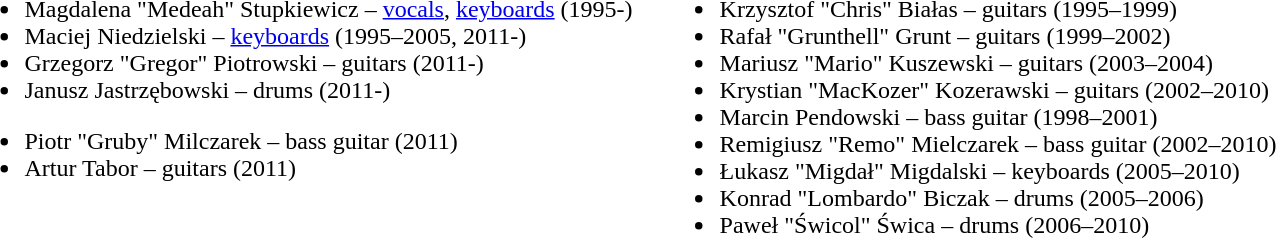<table>
<tr>
<td valign="top"><br><ul><li>Magdalena "Medeah" Stupkiewicz – <a href='#'>vocals</a>, <a href='#'>keyboards</a> (1995-)</li><li>Maciej Niedzielski – <a href='#'>keyboards</a> (1995–2005, 2011-)</li><li>Grzegorz "Gregor" Piotrowski – guitars (2011-)</li><li>Janusz Jastrzębowski – drums (2011-)</li></ul><ul><li>Piotr "Gruby" Milczarek – bass guitar (2011)</li><li>Artur Tabor – guitars (2011)</li></ul></td>
<td width="10"></td>
<td valign="top"><br><ul><li>Krzysztof "Chris" Białas – guitars (1995–1999)</li><li>Rafał "Grunthell" Grunt – guitars (1999–2002)</li><li>Mariusz "Mario" Kuszewski – guitars (2003–2004)</li><li>Krystian "MacKozer" Kozerawski – guitars (2002–2010)</li><li>Marcin Pendowski – bass guitar (1998–2001)</li><li>Remigiusz "Remo" Mielczarek – bass guitar (2002–2010)</li><li>Łukasz "Migdał" Migdalski – keyboards (2005–2010)</li><li>Konrad "Lombardo" Biczak – drums (2005–2006)</li><li>Paweł "Świcol" Świca – drums (2006–2010)</li></ul></td>
</tr>
</table>
